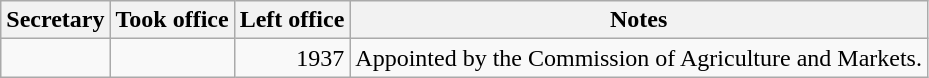<table class="wikitable sortable" style="text-align:right;">
<tr>
<th>Secretary</th>
<th>Took office</th>
<th>Left office</th>
<th>Notes</th>
</tr>
<tr>
<td align="left"></td>
<td></td>
<td>1937</td>
<td align="left">Appointed by the Commission of Agriculture and Markets.</td>
</tr>
</table>
